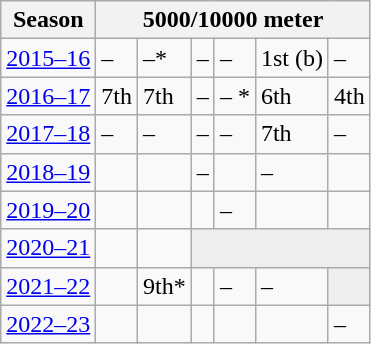<table class="wikitable" style="display: inline-table;">
<tr>
<th>Season</th>
<th colspan="6">5000/10000 meter</th>
</tr>
<tr>
<td><a href='#'>2015–16</a></td>
<td>–</td>
<td>–*</td>
<td>–</td>
<td>–</td>
<td>1st (b)</td>
<td>–</td>
</tr>
<tr>
<td><a href='#'>2016–17</a></td>
<td>7th</td>
<td>7th</td>
<td>–</td>
<td>– *</td>
<td>6th</td>
<td>4th</td>
</tr>
<tr>
<td><a href='#'>2017–18</a></td>
<td>–</td>
<td>–</td>
<td>–</td>
<td>–</td>
<td>7th</td>
<td>–</td>
</tr>
<tr>
<td><a href='#'>2018–19</a></td>
<td></td>
<td></td>
<td>–</td>
<td></td>
<td>–</td>
<td></td>
</tr>
<tr>
<td><a href='#'>2019–20</a></td>
<td></td>
<td></td>
<td></td>
<td>–</td>
<td></td>
<td></td>
</tr>
<tr>
<td><a href='#'>2020–21</a></td>
<td></td>
<td></td>
<td colspan="4" bgcolor=#EEEEEE></td>
</tr>
<tr>
<td><a href='#'>2021–22</a></td>
<td></td>
<td>9th*</td>
<td></td>
<td>–</td>
<td>–</td>
<td colspan="1" bgcolor=#EEEEEE></td>
</tr>
<tr>
<td><a href='#'>2022–23</a></td>
<td></td>
<td></td>
<td></td>
<td></td>
<td></td>
<td>–</td>
</tr>
</table>
